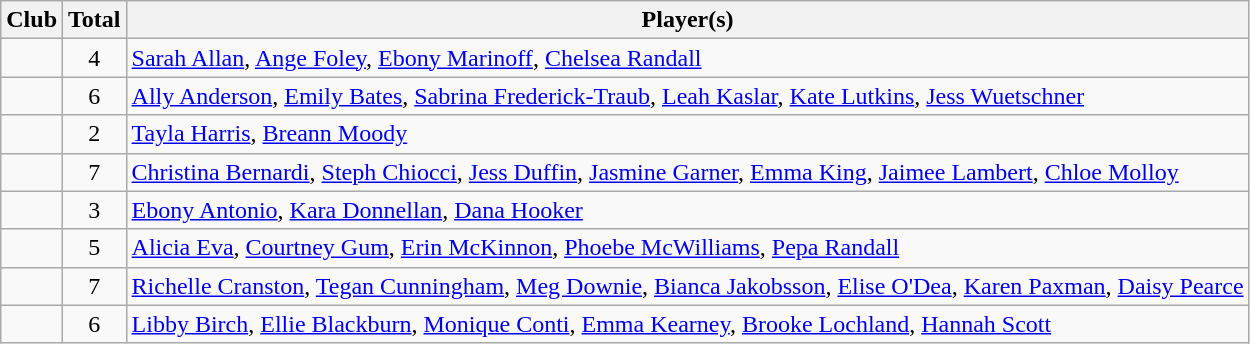<table class="wikitable sortable">
<tr>
<th>Club</th>
<th>Total</th>
<th class=unsortable>Player(s)</th>
</tr>
<tr>
<td></td>
<td align=center>4</td>
<td><a href='#'>Sarah Allan</a>, <a href='#'>Ange Foley</a>, <a href='#'>Ebony Marinoff</a>, <a href='#'>Chelsea Randall</a></td>
</tr>
<tr>
<td></td>
<td align=center>6</td>
<td><a href='#'>Ally Anderson</a>, <a href='#'>Emily Bates</a>, <a href='#'>Sabrina Frederick-Traub</a>, <a href='#'>Leah Kaslar</a>, <a href='#'>Kate Lutkins</a>, <a href='#'>Jess Wuetschner</a></td>
</tr>
<tr>
<td></td>
<td align=center>2</td>
<td><a href='#'>Tayla Harris</a>, <a href='#'>Breann Moody</a></td>
</tr>
<tr>
<td></td>
<td align=center>7</td>
<td><a href='#'>Christina Bernardi</a>, <a href='#'>Steph Chiocci</a>, <a href='#'>Jess Duffin</a>, <a href='#'>Jasmine Garner</a>, <a href='#'>Emma King</a>, <a href='#'>Jaimee Lambert</a>, <a href='#'>Chloe Molloy</a></td>
</tr>
<tr>
<td></td>
<td align=center>3</td>
<td><a href='#'>Ebony Antonio</a>, <a href='#'>Kara Donnellan</a>, <a href='#'>Dana Hooker</a></td>
</tr>
<tr>
<td></td>
<td align=center>5</td>
<td><a href='#'>Alicia Eva</a>, <a href='#'>Courtney Gum</a>, <a href='#'>Erin McKinnon</a>, <a href='#'>Phoebe McWilliams</a>, <a href='#'>Pepa Randall</a></td>
</tr>
<tr>
<td></td>
<td align=center>7</td>
<td><a href='#'>Richelle Cranston</a>, <a href='#'>Tegan Cunningham</a>, <a href='#'>Meg Downie</a>, <a href='#'>Bianca Jakobsson</a>, <a href='#'>Elise O'Dea</a>, <a href='#'>Karen Paxman</a>, <a href='#'>Daisy Pearce</a></td>
</tr>
<tr>
<td></td>
<td align=center>6</td>
<td><a href='#'>Libby Birch</a>, <a href='#'>Ellie Blackburn</a>, <a href='#'>Monique Conti</a>, <a href='#'>Emma Kearney</a>, <a href='#'>Brooke Lochland</a>, <a href='#'>Hannah Scott</a></td>
</tr>
</table>
